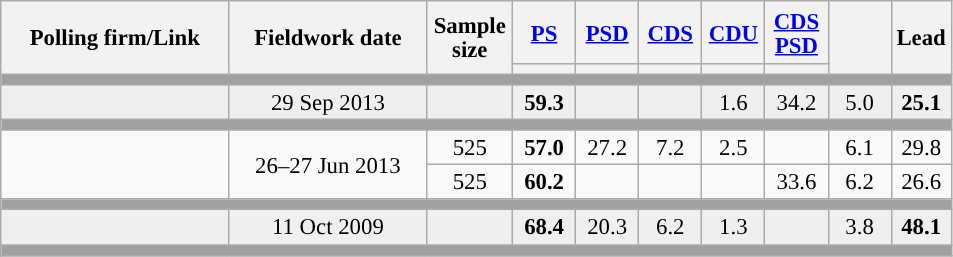<table class="wikitable collapsible sortable" style="text-align:center; font-size:95%; line-height:16px;">
<tr style="height:42px;">
<th style="width:145px;" rowspan="2">Polling firm/Link</th>
<th style="width:125px;" rowspan="2">Fieldwork date</th>
<th class="unsortable" style="width:50px;" rowspan="2">Sample size</th>
<th class="unsortable" style="width:35px;"><a href='#'>PS</a></th>
<th class="unsortable" style="width:35px;"><a href='#'>PSD</a></th>
<th class="unsortable" style="width:35px;"><a href='#'>CDS</a></th>
<th class="unsortable" style="width:35px;"><a href='#'>CDU</a></th>
<th class="unsortable" style="width:35px;"><a href='#'>CDS</a><br><a href='#'>PSD</a></th>
<th class="unsortable" style="width:35px;" rowspan="2"></th>
<th class="unsortable" style="width:30px;" rowspan="2">Lead</th>
</tr>
<tr>
<th class="unsortable" style="color:inherit;background:"></th>
<th class="unsortable" style="color:inherit;background:"></th>
<th class="unsortable" style="color:inherit;background:"></th>
<th class="unsortable" style="color:inherit;background:"></th>
<th class="unsortable" style="color:inherit;background:"></th>
</tr>
<tr>
<td colspan="13" style="background:#A0A0A0"></td>
</tr>
<tr style="background:#EFEFEF;">
<td><strong></strong></td>
<td data-sort-value="2019-10-06">29 Sep 2013</td>
<td></td>
<td><strong>59.3</strong><br></td>
<td></td>
<td></td>
<td>1.6<br></td>
<td>34.2<br></td>
<td>5.0</td>
<td style="background:"><strong>25.1</strong></td>
</tr>
<tr>
<td colspan="13" style="background:#A0A0A0"></td>
</tr>
<tr>
<td rowspan="2" align="center"></td>
<td rowspan="2" align="center">26–27 Jun 2013</td>
<td>525</td>
<td align="center" ><strong>57.0</strong></td>
<td align="center">27.2</td>
<td align="center">7.2</td>
<td align="center">2.5</td>
<td></td>
<td align="center">6.1</td>
<td style="background:">29.8</td>
</tr>
<tr>
<td>525</td>
<td align="center" ><strong>60.2</strong></td>
<td></td>
<td></td>
<td></td>
<td align="center">33.6</td>
<td align="center">6.2</td>
<td style="background:">26.6</td>
</tr>
<tr>
<td colspan="13" style="background:#A0A0A0"></td>
</tr>
<tr style="background:#EFEFEF;">
<td><strong></strong></td>
<td data-sort-value="2019-10-06">11 Oct 2009</td>
<td></td>
<td><strong>68.4</strong><br></td>
<td>20.3<br></td>
<td>6.2<br></td>
<td>1.3<br></td>
<td></td>
<td>3.8</td>
<td style="background:"><strong>48.1</strong></td>
</tr>
<tr>
<td colspan="13" style="background:#A0A0A0"></td>
</tr>
<tr>
</tr>
</table>
